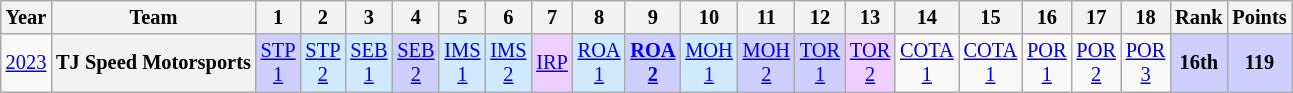<table class="wikitable" style="text-align:center; font-size:85%">
<tr>
<th>Year</th>
<th>Team</th>
<th>1</th>
<th>2</th>
<th>3</th>
<th>4</th>
<th>5</th>
<th>6</th>
<th>7</th>
<th>8</th>
<th>9</th>
<th>10</th>
<th>11</th>
<th>12</th>
<th>13</th>
<th>14</th>
<th>15</th>
<th>16</th>
<th>17</th>
<th>18</th>
<th>Rank</th>
<th>Points</th>
</tr>
<tr>
<td><a href='#'>2023</a></td>
<th nowrap>TJ Speed Motorsports</th>
<td style="background:#CFCFFF;"><a href='#'>STP<br>1</a><br></td>
<td style="background:#CFEAFF;"><a href='#'>STP<br>2</a><br></td>
<td style="background:#CFEAFF;"><a href='#'>SEB<br>1</a><br></td>
<td style="background:#CFCFFF;"><a href='#'>SEB<br>2</a><br></td>
<td style="background:#CFEAFF;"><a href='#'>IMS<br>1</a><br></td>
<td style="background:#CFEAFF;"><a href='#'>IMS<br>2</a><br></td>
<td style="background:#EFCFFF;"><a href='#'>IRP</a><br></td>
<td style="background:#CFEAFF;"><a href='#'>ROA<br>1</a><br></td>
<td style="background:#CFCFFF;"><strong><a href='#'>ROA<br>2</a></strong><br></td>
<td style="background:#CFEAFF;"><a href='#'>MOH<br>1</a><br></td>
<td style="background:#CFCFFF;"><a href='#'>MOH<br>2</a><br></td>
<td style="background:#CFCFFF;"><a href='#'>TOR<br>1</a><br></td>
<td style="background:#EFCFFF;"><a href='#'>TOR<br>2</a><br></td>
<td><a href='#'>COTA<br>1</a></td>
<td><a href='#'>COTA<br>1</a></td>
<td><a href='#'>POR<br>1</a></td>
<td><a href='#'>POR<br>2</a></td>
<td><a href='#'>POR<br>3</a></td>
<th style="background:#CFCFFF;">16th</th>
<th style="background:#CFCFFF;">119</th>
</tr>
</table>
